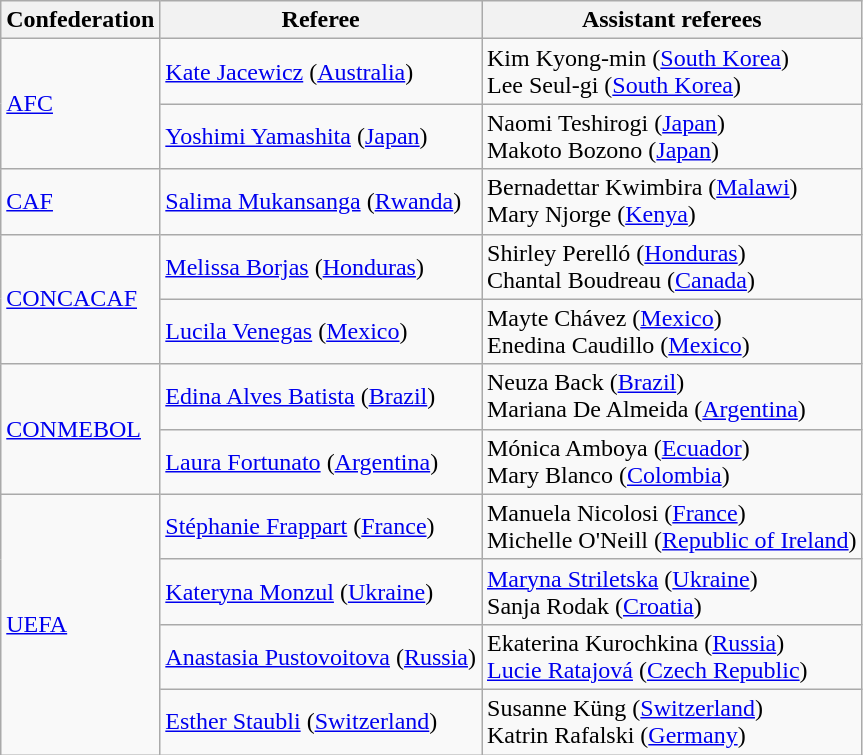<table class="wikitable">
<tr>
<th>Confederation</th>
<th>Referee</th>
<th>Assistant referees</th>
</tr>
<tr>
<td rowspan="2"><a href='#'>AFC</a></td>
<td><a href='#'>Kate Jacewicz</a> (<a href='#'>Australia</a>)</td>
<td>Kim Kyong-min (<a href='#'>South Korea</a>)<br>Lee Seul-gi (<a href='#'>South Korea</a>)</td>
</tr>
<tr>
<td><a href='#'>Yoshimi Yamashita</a> (<a href='#'>Japan</a>)</td>
<td>Naomi Teshirogi (<a href='#'>Japan</a>)<br>Makoto Bozono (<a href='#'>Japan</a>)</td>
</tr>
<tr>
<td><a href='#'>CAF</a></td>
<td><a href='#'>Salima Mukansanga</a> (<a href='#'>Rwanda</a>)</td>
<td>Bernadettar Kwimbira (<a href='#'>Malawi</a>)<br>Mary Njorge (<a href='#'>Kenya</a>)</td>
</tr>
<tr>
<td rowspan="2"><a href='#'>CONCACAF</a></td>
<td><a href='#'>Melissa Borjas</a> (<a href='#'>Honduras</a>)</td>
<td>Shirley Perelló (<a href='#'>Honduras</a>)<br>Chantal Boudreau (<a href='#'>Canada</a>)</td>
</tr>
<tr>
<td><a href='#'>Lucila Venegas</a> (<a href='#'>Mexico</a>)</td>
<td>Mayte Chávez (<a href='#'>Mexico</a>)<br>Enedina Caudillo (<a href='#'>Mexico</a>)</td>
</tr>
<tr>
<td rowspan="2"><a href='#'>CONMEBOL</a></td>
<td><a href='#'>Edina Alves Batista</a> (<a href='#'>Brazil</a>)</td>
<td>Neuza Back (<a href='#'>Brazil</a>)<br>Mariana De Almeida (<a href='#'>Argentina</a>)</td>
</tr>
<tr>
<td><a href='#'>Laura Fortunato</a> (<a href='#'>Argentina</a>)</td>
<td>Mónica Amboya (<a href='#'>Ecuador</a>)<br>Mary Blanco (<a href='#'>Colombia</a>)</td>
</tr>
<tr>
<td rowspan="4"><a href='#'>UEFA</a></td>
<td><a href='#'>Stéphanie Frappart</a> (<a href='#'>France</a>)</td>
<td>Manuela Nicolosi (<a href='#'>France</a>)<br>Michelle O'Neill (<a href='#'>Republic of Ireland</a>)</td>
</tr>
<tr>
<td><a href='#'>Kateryna Monzul</a> (<a href='#'>Ukraine</a>)</td>
<td><a href='#'>Maryna Striletska</a> (<a href='#'>Ukraine</a>)<br>Sanja Rodak (<a href='#'>Croatia</a>)</td>
</tr>
<tr>
<td><a href='#'>Anastasia Pustovoitova</a> (<a href='#'>Russia</a>)</td>
<td>Ekaterina Kurochkina (<a href='#'>Russia</a>)<br><a href='#'>Lucie Ratajová</a> (<a href='#'>Czech Republic</a>)</td>
</tr>
<tr>
<td><a href='#'>Esther Staubli</a> (<a href='#'>Switzerland</a>)</td>
<td>Susanne Küng (<a href='#'>Switzerland</a>)<br>Katrin Rafalski (<a href='#'>Germany</a>)</td>
</tr>
</table>
